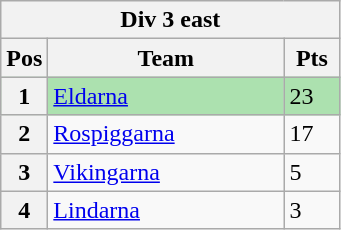<table class="wikitable">
<tr>
<th colspan="3">Div 3 east</th>
</tr>
<tr>
<th width=20>Pos</th>
<th width=150>Team</th>
<th width=30>Pts</th>
</tr>
<tr style="background:#ACE1AF;">
<th>1</th>
<td><a href='#'>Eldarna</a></td>
<td>23</td>
</tr>
<tr>
<th>2</th>
<td><a href='#'>Rospiggarna</a></td>
<td>17</td>
</tr>
<tr>
<th>3</th>
<td><a href='#'>Vikingarna</a></td>
<td>5</td>
</tr>
<tr>
<th>4</th>
<td><a href='#'>Lindarna</a></td>
<td>3</td>
</tr>
</table>
